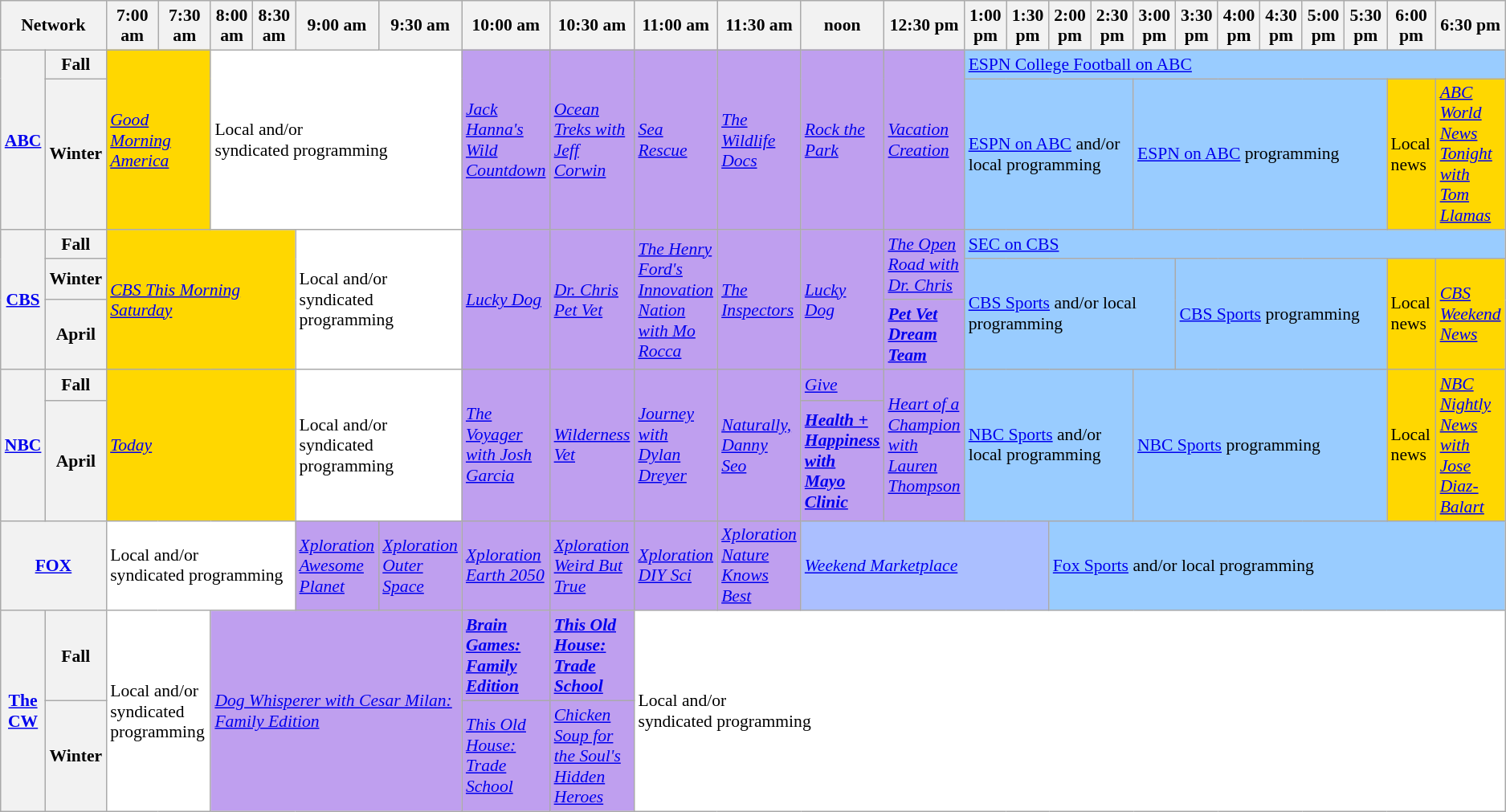<table class=wikitable style=font-size:90%>
<tr>
<th width=1.5% bgcolor=#C0C0C0 colspan=2>Network</th>
<th width=4% bgcolor=#C0C0C0>7:00 am</th>
<th width=4% bgcolor=#C0C0C0>7:30 am</th>
<th width=4% bgcolor=#C0C0C0>8:00 am</th>
<th width=4% bgcolor=#C0C0C0>8:30 am</th>
<th width=4% bgcolor=#C0C0C0>9:00 am</th>
<th width=4% bgcolor=#C0C0C0>9:30 am</th>
<th width=4% bgcolor=#C0C0C0>10:00 am</th>
<th width=4% bgcolor=#C0C0C0>10:30 am</th>
<th width=4% bgcolor=#C0C0C0>11:00 am</th>
<th width=4% bgcolor=#C0C0C0>11:30 am</th>
<th width=4% bgcolor=#C0C0C0>noon</th>
<th width=4% bgcolor=#C0C0C0>12:30 pm</th>
<th width=4% bgcolor=#C0C0C0>1:00 pm</th>
<th width=4% bgcolor=#C0C0C0>1:30 pm</th>
<th width=4% bgcolor=#C0C0C0>2:00 pm</th>
<th width=4% bgcolor=#C0C0C0>2:30 pm</th>
<th width=4% bgcolor=#C0C0C0>3:00 pm</th>
<th width=4% bgcolor=#C0C0C0>3:30 pm</th>
<th width=4% bgcolor=#C0C0C0>4:00 pm</th>
<th width=4% bgcolor=#C0C0C0>4:30 pm</th>
<th width=4% bgcolor=#C0C0C0>5:00 pm</th>
<th width=4% bgcolor=#C0C0C0>5:30 pm</th>
<th width=4% bgcolor=#C0C0C0>6:00 pm</th>
<th width=4% bgcolor=#C0C0C0>6:30 pm</th>
</tr>
<tr>
<th bgcolor=#C0C0C0 rowspan=2><a href='#'>ABC</a></th>
<th>Fall</th>
<td bgcolor=gold colspan=2 rowspan=2><em><a href='#'>Good Morning America</a></em></td>
<td bgcolor=white colspan=4 rowspan=2>Local and/or<br> syndicated programming</td>
<td bgcolor=bf9fef rowspan=2><em><a href='#'>Jack Hanna's Wild Countdown</a></em></td>
<td bgcolor=bf9fef rowspan=2><em><a href='#'>Ocean Treks with Jeff Corwin</a></em></td>
<td bgcolor=bf9fef rowspan=2><em><a href='#'>Sea Rescue</a></em></td>
<td bgcolor=bf9fef rowspan=2><em><a href='#'>The Wildlife Docs</a></em></td>
<td bgcolor=bf9fef rowspan=2><em><a href='#'>Rock the Park</a></em></td>
<td bgcolor=bf9fef rowspan=2><em><a href='#'>Vacation Creation</a></em></td>
<td bgcolor=99ccff colspan=12><a href='#'>ESPN College Football on ABC</a></td>
</tr>
<tr>
<th>Winter</th>
<td bgcolor=99ccff colspan=4><a href='#'>ESPN on ABC</a> and/or local programming</td>
<td bgcolor=99ccff colspan=6><a href='#'>ESPN on ABC</a> programming</td>
<td bgcolor=gold>Local news</td>
<td bgcolor=gold><em><a href='#'>ABC World News Tonight with Tom Llamas</a></em></td>
</tr>
<tr>
<th bgcolor=#C0C0C0 rowspan=3><a href='#'>CBS</a></th>
<th>Fall</th>
<td bgcolor=gold colspan=4 rowspan=3><em><a href='#'>CBS This Morning Saturday</a></em></td>
<td bgcolor=white colspan=2 rowspan=3>Local and/or<br> syndicated programming</td>
<td bgcolor=bf9fef rowspan=3><em><a href='#'>Lucky Dog</a></em></td>
<td bgcolor=bf9fef rowspan=3><em><a href='#'>Dr. Chris Pet Vet</a></em></td>
<td bgcolor=bf9fef rowspan=3><em><a href='#'>The Henry Ford's Innovation Nation with Mo Rocca</a></em></td>
<td bgcolor=bf9fef rowspan=3><em><a href='#'>The Inspectors</a></em></td>
<td bgcolor=bf9fef rowspan=3><em><a href='#'>Lucky Dog</a></em></td>
<td bgcolor=bf9fef rowspan=2><em><a href='#'>The Open Road with Dr. Chris</a></em></td>
<td bgcolor=99ccff colspan=12><a href='#'>SEC on CBS</a></td>
</tr>
<tr>
<th>Winter</th>
<td bgcolor=99ccff colspan=5 rowspan=2><a href='#'>CBS Sports</a> and/or local programming</td>
<td bgcolor=99ccff colspan=5 rowspan=2><a href='#'>CBS Sports</a> programming</td>
<td bgcolor=gold rowspan=2>Local news</td>
<td bgcolor=gold rowspan=2><em><a href='#'>CBS Weekend News</a></em></td>
</tr>
<tr>
<th>April</th>
<td bgcolor=bf9fef><strong><em><a href='#'>Pet Vet Dream Team</a></em></strong></td>
</tr>
<tr>
<th bgcolor=#C0C0C0 rowspan=2><a href='#'>NBC</a></th>
<th>Fall</th>
<td bgcolor=gold colspan=4 rowspan=2><em><a href='#'>Today</a></em></td>
<td bgcolor=white colspan=2 rowspan=2>Local and/or<br> syndicated programming</td>
<td bgcolor=bf9fef rowspan=2><em><a href='#'>The Voyager with Josh Garcia</a></em></td>
<td bgcolor=bf9fef rowspan=2><em><a href='#'>Wilderness Vet</a></em></td>
<td bgcolor=bf9fef rowspan=2><em><a href='#'>Journey with Dylan Dreyer</a></em></td>
<td bgcolor=bf9fef rowspan=2><em><a href='#'>Naturally, Danny Seo</a></em></td>
<td bgcolor=bf9fef><em><a href='#'>Give</a></em></td>
<td bgcolor=bf9fef rowspan=2><em><a href='#'>Heart of a Champion with Lauren Thompson</a></em></td>
<td bgcolor=99ccff colspan=4 rowspan=2><a href='#'>NBC Sports</a> and/or local programming</td>
<td bgcolor=99ccff colspan=6 rowspan=2><a href='#'>NBC Sports</a> programming</td>
<td bgcolor=gold rowspan=2>Local news</td>
<td bgcolor=gold rowspan=2><em><a href='#'>NBC Nightly News with Jose Diaz-Balart</a></em></td>
</tr>
<tr>
<th>April</th>
<td bgcolor=bf9fef><strong><em><a href='#'>Health + Happiness with Mayo Clinic</a></em></strong></td>
</tr>
<tr>
<th bgcolor=#C0C0C0 colspan=2><a href='#'>FOX</a></th>
<td bgcolor=white colspan=4>Local and/or<br> syndicated programming</td>
<td bgcolor=bf9fef><em><a href='#'>Xploration Awesome Planet</a></em></td>
<td bgcolor=bf9fef><em><a href='#'>Xploration Outer Space</a></em></td>
<td bgcolor=#bf9fef><em><a href='#'>Xploration Earth 2050</a></em></td>
<td bgcolor="#bf9fef"><em><a href='#'>Xploration Weird But True</a></em></td>
<td bgcolor="#bf9fef"><em><a href='#'>Xploration DIY Sci</a></em></td>
<td bgcolor="#bf9fef"><em><a href='#'>Xploration Nature Knows Best</a></em></td>
<td bgcolor="abbfff" colspan="4"><em><a href='#'>Weekend Marketplace</a></em></td>
<td bgcolor=99ccff colspan=14><a href='#'>Fox Sports</a> and/or local programming</td>
</tr>
<tr>
<th bgcolor=#C0C0C0 rowspan=2><a href='#'>The CW</a></th>
<th>Fall</th>
<td bgcolor=white colspan=2 rowspan=2>Local and/or<br>syndicated programming</td>
<td bgcolor=bf9fef colspan=4 rowspan=2><em><a href='#'>Dog Whisperer with Cesar Milan: Family Edition</a></em></td>
<td bgcolor=bf9fef><strong><em><a href='#'>Brain Games: Family Edition</a></em></strong></td>
<td bgcolor=bf9fef><strong><em><a href='#'>This Old House: Trade School</a></em></strong></td>
<td bgcolor=white colspan=16 rowspan=2>Local and/or<br>syndicated programming</td>
</tr>
<tr>
<th>Winter</th>
<td bgcolor=bf9fef><em><a href='#'>This Old House: Trade School</a></em></td>
<td bgcolor=bf9fef><em><a href='#'>Chicken Soup for the Soul's Hidden Heroes</a></em></td>
</tr>
</table>
